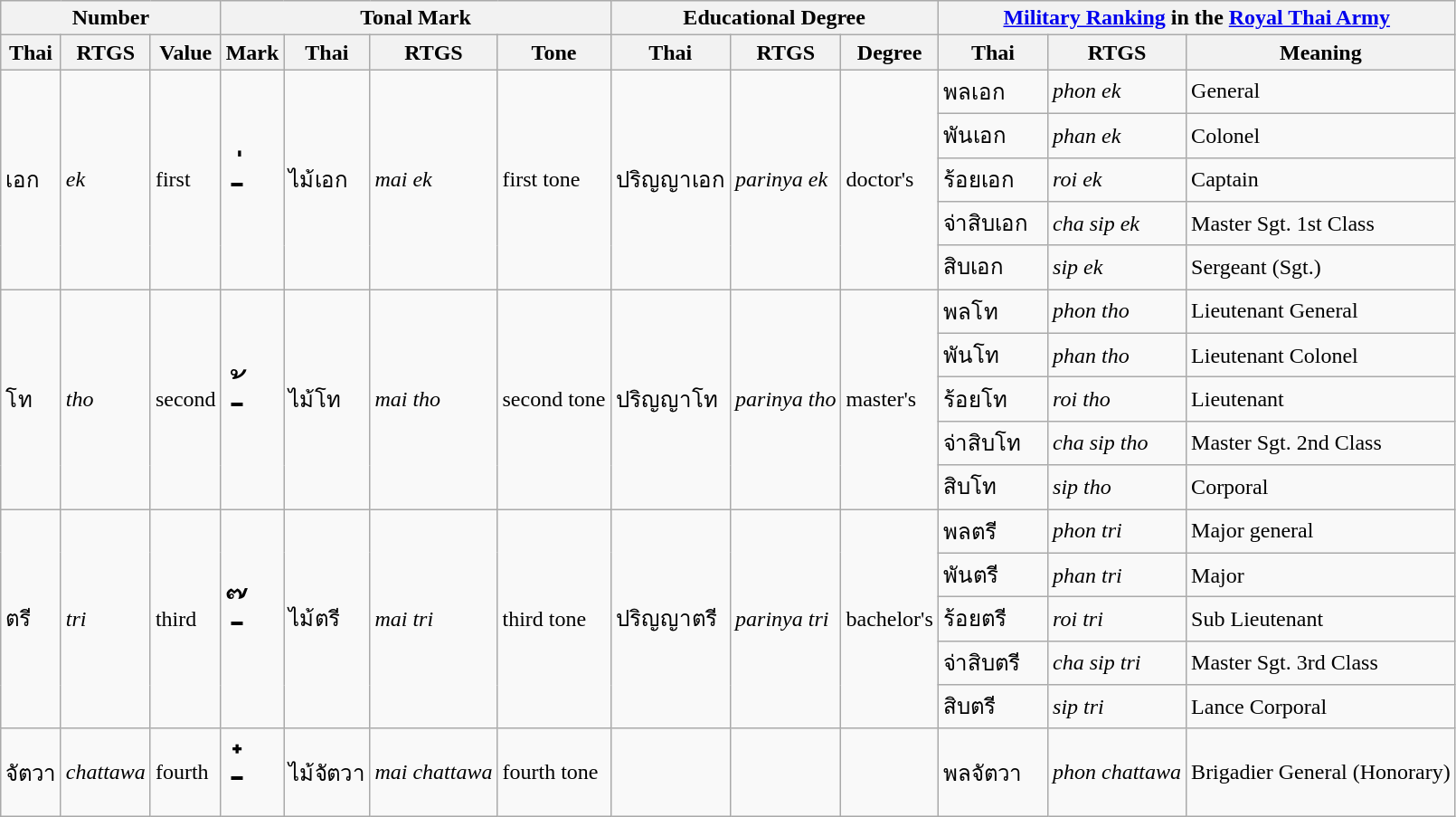<table class="wikitable">
<tr>
<th colspan="3">Number</th>
<th colspan="4">Tonal Mark</th>
<th colspan="3">Educational Degree</th>
<th colspan="4"><a href='#'>Military Ranking</a> in the <a href='#'>Royal Thai Army</a></th>
</tr>
<tr>
<th align="left">Thai</th>
<th>RTGS</th>
<th>Value</th>
<th>Mark</th>
<th>Thai</th>
<th>RTGS</th>
<th>Tone</th>
<th>Thai</th>
<th>RTGS</th>
<th>Degree</th>
<th style="width:10ex;">Thai</th>
<th>RTGS</th>
<th>Meaning</th>
</tr>
<tr>
<td rowspan="5">เอก</td>
<td rowspan="5"><em>ek</em></td>
<td rowspan="5">first</td>
<td rowspan="5" style="font-size: 200%">-่</td>
<td rowspan="5">ไม้เอก</td>
<td rowspan="5"><em>mai ek</em></td>
<td rowspan="5">first tone</td>
<td rowspan="5">ปริญญาเอก</td>
<td rowspan="5"><em>parinya ek</em></td>
<td rowspan="5">doctor's</td>
<td>พลเอก</td>
<td><em>phon ek</em></td>
<td>General</td>
</tr>
<tr>
<td>พันเอก</td>
<td><em>phan ek</em></td>
<td>Colonel</td>
</tr>
<tr>
<td>ร้อยเอก</td>
<td><em>roi ek</em></td>
<td>Captain</td>
</tr>
<tr>
<td>จ่าสิบเอก</td>
<td><em>cha sip ek</em></td>
<td>Master Sgt. 1st Class</td>
</tr>
<tr>
<td>สิบเอก</td>
<td><em>sip ek</em></td>
<td>Sergeant (Sgt.)</td>
</tr>
<tr>
<td rowspan="5">โท</td>
<td rowspan="5"><em>tho</em></td>
<td rowspan="5">second</td>
<td rowspan="5" style="font-size: 200%">-้</td>
<td rowspan="5">ไม้โท</td>
<td rowspan="5"><em>mai tho</em></td>
<td rowspan="5">second tone</td>
<td rowspan="5">ปริญญาโท</td>
<td rowspan="5"><em>parinya tho</em></td>
<td rowspan="5">master's</td>
<td>พลโท</td>
<td><em>phon tho</em></td>
<td>Lieutenant General</td>
</tr>
<tr>
<td>พันโท</td>
<td><em>phan tho</em></td>
<td>Lieutenant Colonel</td>
</tr>
<tr>
<td>ร้อยโท</td>
<td><em>roi tho</em></td>
<td>Lieutenant</td>
</tr>
<tr>
<td>จ่าสิบโท</td>
<td><em>cha sip tho</em></td>
<td>Master Sgt. 2nd Class</td>
</tr>
<tr>
<td>สิบโท</td>
<td><em>sip tho</em></td>
<td>Corporal</td>
</tr>
<tr>
<td rowspan="5">ตรี</td>
<td rowspan="5"><em>tri</em></td>
<td rowspan="5">third</td>
<td rowspan="5" style="font-size: 200%">-๊</td>
<td rowspan="5">ไม้ตรี</td>
<td rowspan="5"><em>mai tri</em></td>
<td rowspan="5">third tone</td>
<td rowspan="5">ปริญญาตรี</td>
<td rowspan="5"><em>parinya tri</em></td>
<td rowspan="5">bachelor's</td>
<td>พลตรี</td>
<td><em>phon tri</em></td>
<td>Major general</td>
</tr>
<tr>
<td>พันตรี</td>
<td><em>phan tri</em></td>
<td>Major</td>
</tr>
<tr>
<td>ร้อยตรี</td>
<td><em>roi tri</em></td>
<td>Sub Lieutenant</td>
</tr>
<tr>
<td>จ่าสิบตรี</td>
<td><em>cha sip tri</em></td>
<td>Master Sgt. 3rd Class</td>
</tr>
<tr>
<td>สิบตรี</td>
<td><em>sip tri</em></td>
<td>Lance Corporal</td>
</tr>
<tr>
<td>จัตวา</td>
<td><em>chattawa</em></td>
<td>fourth</td>
<td style="font-size: 200%">-๋</td>
<td>ไม้จัตวา</td>
<td><em>mai chattawa</em></td>
<td>fourth tone</td>
<td></td>
<td></td>
<td></td>
<td>พลจัตวา</td>
<td><em>phon chattawa</em></td>
<td>Brigadier General (Honorary)</td>
</tr>
</table>
